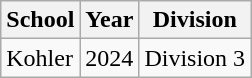<table class="wikitable">
<tr>
<th>School</th>
<th>Year</th>
<th>Division</th>
</tr>
<tr>
<td>Kohler</td>
<td>2024</td>
<td>Division 3</td>
</tr>
</table>
